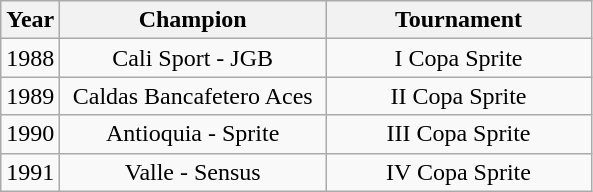<table class="wikitable" style="text-align:center;">
<tr>
<th width=10%>Year</th>
<th width=45%>Champion</th>
<th width=45%>Tournament</th>
</tr>
<tr>
<td>1988</td>
<td>Cali Sport - JGB</td>
<td>I Copa Sprite</td>
</tr>
<tr>
<td>1989</td>
<td>Caldas Bancafetero Aces</td>
<td>II Copa Sprite</td>
</tr>
<tr>
<td>1990</td>
<td>Antioquia - Sprite</td>
<td>III Copa Sprite</td>
</tr>
<tr>
<td>1991</td>
<td>Valle - Sensus</td>
<td>IV Copa Sprite</td>
</tr>
</table>
